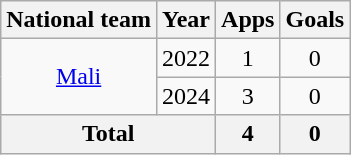<table class=wikitable style=text-align:center>
<tr>
<th>National team</th>
<th>Year</th>
<th>Apps</th>
<th>Goals</th>
</tr>
<tr>
<td rowspan="2"><a href='#'>Mali</a></td>
<td>2022</td>
<td>1</td>
<td>0</td>
</tr>
<tr>
<td>2024</td>
<td>3</td>
<td>0</td>
</tr>
<tr>
<th colspan=2>Total</th>
<th>4</th>
<th>0</th>
</tr>
</table>
